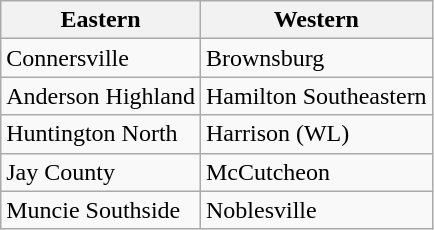<table class="wikitable">
<tr>
<th>Eastern</th>
<th>Western</th>
</tr>
<tr>
<td>Connersville</td>
<td>Brownsburg</td>
</tr>
<tr>
<td>Anderson Highland</td>
<td>Hamilton Southeastern</td>
</tr>
<tr>
<td>Huntington North</td>
<td>Harrison (WL)</td>
</tr>
<tr>
<td>Jay County</td>
<td>McCutcheon</td>
</tr>
<tr>
<td>Muncie Southside</td>
<td>Noblesville</td>
</tr>
</table>
